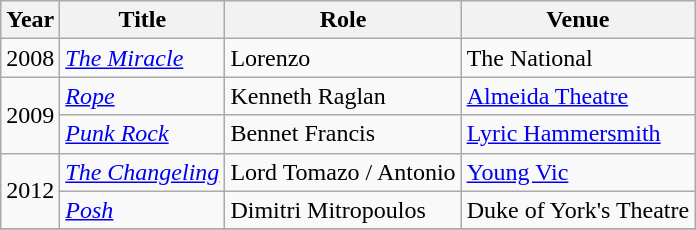<table class="wikitable sortable">
<tr>
<th>Year</th>
<th>Title</th>
<th>Role</th>
<th>Venue</th>
</tr>
<tr>
<td>2008</td>
<td><em><a href='#'>The Miracle</a></em></td>
<td>Lorenzo</td>
<td>The National</td>
</tr>
<tr>
<td rowspan=2>2009</td>
<td><em><a href='#'>Rope</a></em></td>
<td>Kenneth Raglan</td>
<td><a href='#'>Almeida Theatre</a></td>
</tr>
<tr>
<td><em><a href='#'>Punk Rock</a></em></td>
<td>Bennet Francis</td>
<td><a href='#'>Lyric Hammersmith</a></td>
</tr>
<tr>
<td rowspan=2>2012</td>
<td><em><a href='#'>The Changeling</a></em></td>
<td>Lord Tomazo / Antonio</td>
<td><a href='#'>Young Vic</a></td>
</tr>
<tr>
<td><em><a href='#'>Posh</a></em></td>
<td>Dimitri Mitropoulos</td>
<td>Duke of York's Theatre</td>
</tr>
<tr>
</tr>
</table>
